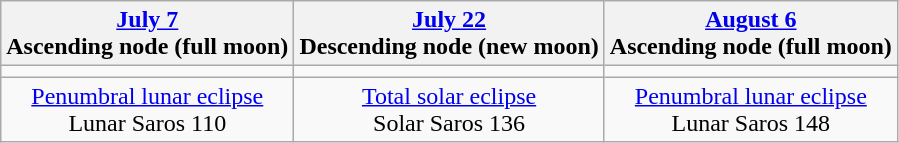<table class="wikitable">
<tr>
<th><a href='#'>July 7</a><br>Ascending node (full moon)<br></th>
<th><a href='#'>July 22</a><br>Descending node (new moon)<br></th>
<th><a href='#'>August 6</a><br>Ascending node (full moon)<br></th>
</tr>
<tr>
<td></td>
<td></td>
<td></td>
</tr>
<tr align=center>
<td><a href='#'>Penumbral lunar eclipse</a><br>Lunar Saros 110</td>
<td><a href='#'>Total solar eclipse</a><br>Solar Saros 136</td>
<td><a href='#'>Penumbral lunar eclipse</a><br>Lunar Saros 148</td>
</tr>
</table>
